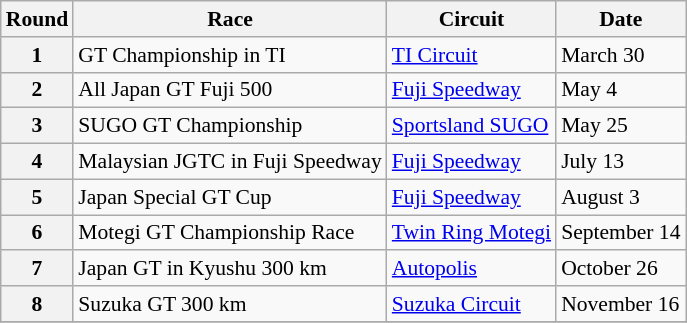<table class="wikitable" style="font-size: 90%;">
<tr>
<th>Round</th>
<th>Race</th>
<th>Circuit</th>
<th>Date</th>
</tr>
<tr>
<th>1</th>
<td>GT Championship in TI</td>
<td> <a href='#'>TI Circuit</a></td>
<td>March 30</td>
</tr>
<tr>
<th>2</th>
<td>All Japan GT Fuji 500</td>
<td> <a href='#'>Fuji Speedway</a></td>
<td>May 4</td>
</tr>
<tr>
<th>3</th>
<td>SUGO GT Championship</td>
<td> <a href='#'>Sportsland SUGO</a></td>
<td>May 25</td>
</tr>
<tr>
<th>4</th>
<td>Malaysian JGTC in Fuji Speedway</td>
<td> <a href='#'>Fuji Speedway</a></td>
<td>July 13</td>
</tr>
<tr>
<th>5</th>
<td>Japan Special GT Cup</td>
<td> <a href='#'>Fuji Speedway</a></td>
<td>August 3</td>
</tr>
<tr>
<th>6</th>
<td>Motegi GT Championship Race</td>
<td> <a href='#'>Twin Ring Motegi</a></td>
<td>September 14</td>
</tr>
<tr>
<th>7</th>
<td>Japan GT in Kyushu 300 km</td>
<td> <a href='#'>Autopolis</a></td>
<td>October 26</td>
</tr>
<tr>
<th>8</th>
<td>Suzuka GT 300 km</td>
<td> <a href='#'>Suzuka Circuit</a></td>
<td>November 16</td>
</tr>
<tr>
</tr>
</table>
